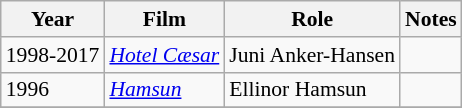<table class="wikitable" style="font-size: 90%;">
<tr>
<th>Year</th>
<th>Film</th>
<th>Role</th>
<th>Notes</th>
</tr>
<tr>
<td>1998-2017</td>
<td><em><a href='#'>Hotel Cæsar</a></em></td>
<td>Juni Anker-Hansen</td>
<td></td>
</tr>
<tr>
<td>1996</td>
<td><em><a href='#'>Hamsun</a></em></td>
<td>Ellinor Hamsun</td>
<td></td>
</tr>
<tr>
</tr>
</table>
